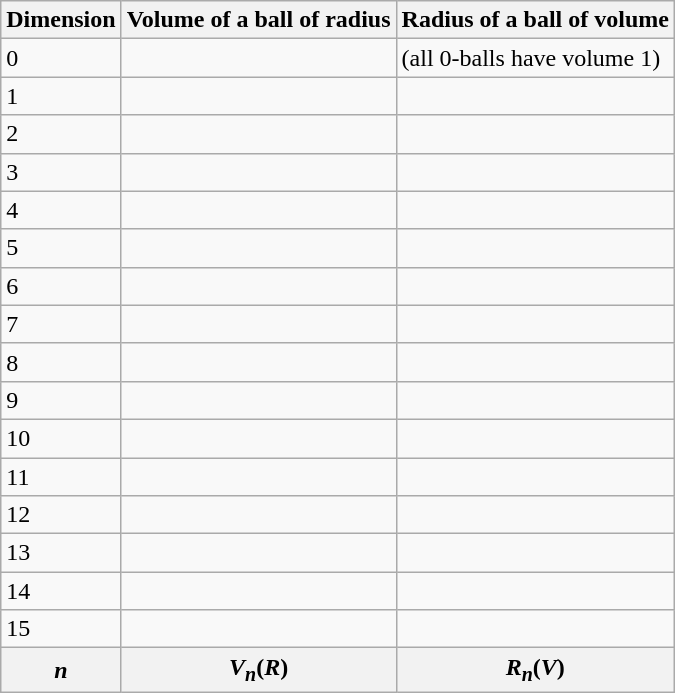<table class="wikitable">
<tr>
<th>Dimension</th>
<th>Volume of a ball of radius </th>
<th>Radius of a ball of volume </th>
</tr>
<tr>
<td>0</td>
<td></td>
<td>(all 0-balls have volume 1)</td>
</tr>
<tr>
<td>1</td>
<td></td>
<td></td>
</tr>
<tr>
<td>2</td>
<td></td>
<td></td>
</tr>
<tr>
<td>3</td>
<td></td>
<td></td>
</tr>
<tr>
<td>4</td>
<td></td>
<td></td>
</tr>
<tr>
<td>5</td>
<td></td>
<td></td>
</tr>
<tr>
<td>6</td>
<td></td>
<td></td>
</tr>
<tr>
<td>7</td>
<td></td>
<td></td>
</tr>
<tr>
<td>8</td>
<td></td>
<td></td>
</tr>
<tr>
<td>9</td>
<td></td>
<td></td>
</tr>
<tr>
<td>10</td>
<td></td>
<td></td>
</tr>
<tr>
<td>11</td>
<td></td>
<td></td>
</tr>
<tr>
<td>12</td>
<td></td>
<td></td>
</tr>
<tr>
<td>13</td>
<td></td>
<td></td>
</tr>
<tr>
<td>14</td>
<td></td>
<td></td>
</tr>
<tr>
<td>15</td>
<td></td>
<td></td>
</tr>
<tr>
<th><em>n</em></th>
<th><em>V<sub>n</sub></em>(<em>R</em>)</th>
<th><em>R<sub>n</sub></em>(<em>V</em>)</th>
</tr>
</table>
